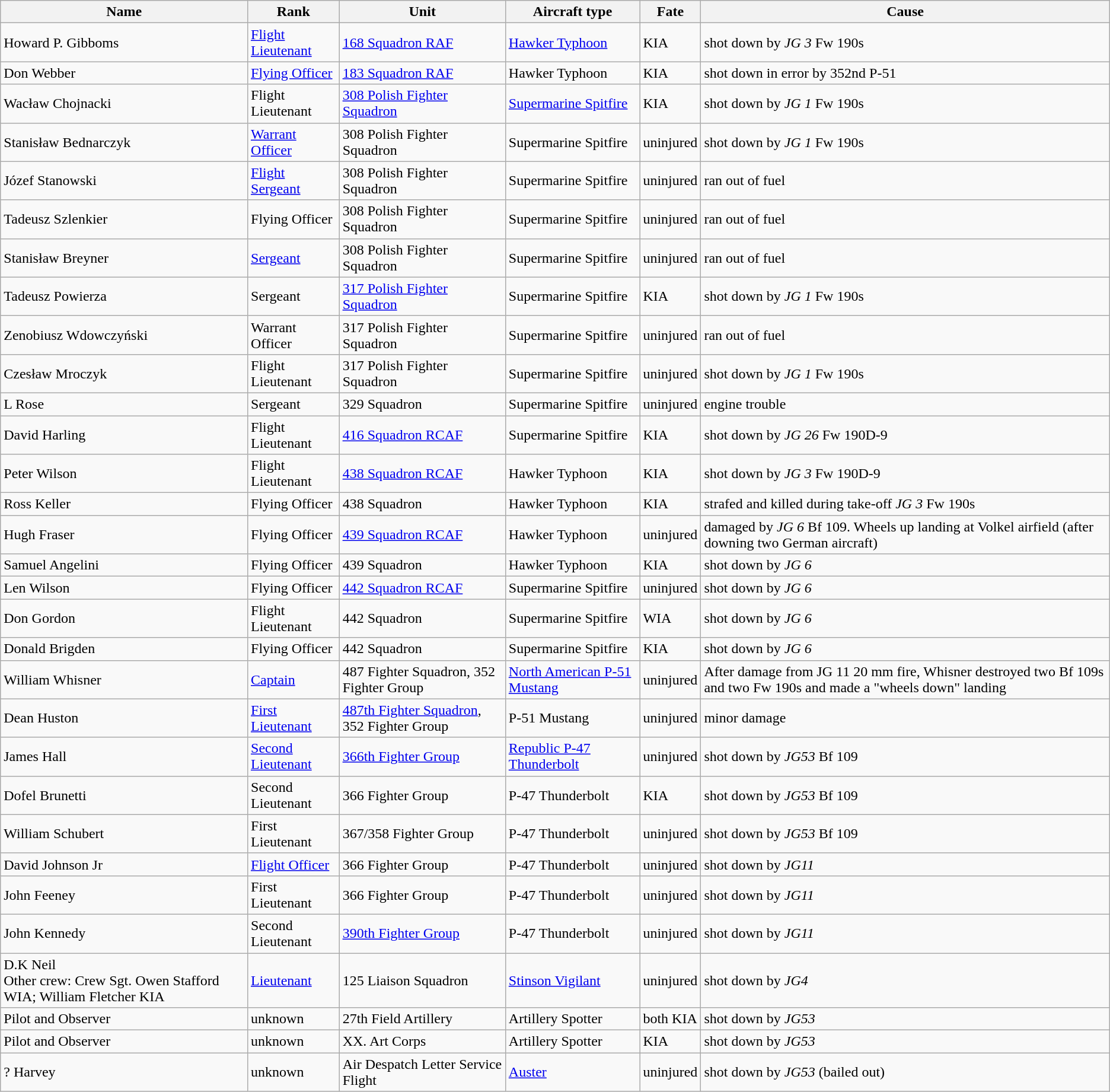<table class="wikitable sortable">
<tr>
<th>Name</th>
<th>Rank</th>
<th>Unit</th>
<th>Aircraft type</th>
<th>Fate</th>
<th>Cause</th>
</tr>
<tr>
<td sortname>Howard P. Gibboms</td>
<td><a href='#'>Flight Lieutenant</a></td>
<td><a href='#'>168 Squadron RAF</a></td>
<td><a href='#'>Hawker Typhoon</a></td>
<td>KIA</td>
<td>shot down by <em>JG 3</em> Fw 190s</td>
</tr>
<tr>
<td sortname>Don Webber</td>
<td><a href='#'>Flying Officer</a></td>
<td><a href='#'>183 Squadron RAF</a></td>
<td>Hawker Typhoon</td>
<td>KIA</td>
<td>shot down in error by 352nd P-51</td>
</tr>
<tr>
<td sortname>Wacław Chojnacki</td>
<td>Flight Lieutenant</td>
<td><a href='#'>308 Polish Fighter Squadron</a></td>
<td><a href='#'>Supermarine Spitfire</a></td>
<td>KIA</td>
<td>shot down by <em>JG 1</em> Fw 190s</td>
</tr>
<tr>
<td sortname>Stanisław Bednarczyk</td>
<td><a href='#'>Warrant Officer</a></td>
<td>308 Polish Fighter Squadron</td>
<td>Supermarine Spitfire</td>
<td>uninjured</td>
<td>shot down by <em>JG 1</em> Fw 190s</td>
</tr>
<tr>
<td sortname>Józef Stanowski</td>
<td><a href='#'>Flight Sergeant</a></td>
<td>308 Polish Fighter Squadron</td>
<td>Supermarine Spitfire</td>
<td>uninjured</td>
<td>ran out of fuel</td>
</tr>
<tr>
<td sortname>Tadeusz Szlenkier</td>
<td>Flying Officer</td>
<td>308 Polish Fighter Squadron</td>
<td>Supermarine Spitfire</td>
<td>uninjured</td>
<td>ran out of fuel</td>
</tr>
<tr>
<td sortname>Stanisław Breyner</td>
<td><a href='#'>Sergeant</a></td>
<td>308 Polish Fighter Squadron</td>
<td>Supermarine Spitfire</td>
<td>uninjured</td>
<td>ran out of fuel</td>
</tr>
<tr>
<td sortname>Tadeusz Powierza</td>
<td>Sergeant</td>
<td><a href='#'>317 Polish Fighter Squadron</a></td>
<td>Supermarine Spitfire</td>
<td>KIA</td>
<td>shot down by <em>JG 1</em> Fw 190s</td>
</tr>
<tr>
<td sortname>Zenobiusz Wdowczyński</td>
<td>Warrant Officer</td>
<td>317 Polish Fighter Squadron</td>
<td>Supermarine Spitfire</td>
<td>uninjured</td>
<td>ran out of fuel</td>
</tr>
<tr>
<td sortname>Czesław Mroczyk</td>
<td>Flight Lieutenant</td>
<td>317 Polish Fighter Squadron</td>
<td>Supermarine Spitfire</td>
<td>uninjured</td>
<td>shot down by <em>JG 1</em> Fw 190s</td>
</tr>
<tr>
<td sortname>L Rose</td>
<td>Sergeant</td>
<td>329 Squadron</td>
<td>Supermarine Spitfire</td>
<td>uninjured</td>
<td>engine trouble</td>
</tr>
<tr>
<td sortname>David Harling</td>
<td>Flight Lieutenant</td>
<td><a href='#'>416 Squadron RCAF</a></td>
<td>Supermarine Spitfire</td>
<td>KIA</td>
<td>shot down by <em>JG 26</em> Fw 190D-9</td>
</tr>
<tr>
<td sortname>Peter Wilson</td>
<td>Flight Lieutenant</td>
<td><a href='#'>438 Squadron RCAF</a></td>
<td>Hawker Typhoon</td>
<td>KIA</td>
<td>shot down by <em>JG 3</em> Fw 190D-9</td>
</tr>
<tr>
<td sortname>Ross Keller</td>
<td>Flying Officer</td>
<td>438 Squadron</td>
<td>Hawker Typhoon</td>
<td>KIA</td>
<td>strafed and killed during take-off <em>JG 3</em> Fw 190s</td>
</tr>
<tr>
<td sortname>Hugh Fraser</td>
<td>Flying Officer</td>
<td><a href='#'>439 Squadron RCAF</a></td>
<td>Hawker Typhoon</td>
<td>uninjured</td>
<td>damaged by <em>JG 6</em> Bf 109. Wheels up landing at Volkel airfield (after downing two German aircraft)</td>
</tr>
<tr>
<td sortname>Samuel Angelini</td>
<td>Flying Officer</td>
<td>439 Squadron</td>
<td>Hawker Typhoon</td>
<td>KIA</td>
<td>shot down by <em>JG 6</em></td>
</tr>
<tr>
<td sortname>Len Wilson</td>
<td>Flying Officer</td>
<td><a href='#'>442 Squadron RCAF</a></td>
<td>Supermarine Spitfire</td>
<td>uninjured</td>
<td>shot down by <em>JG 6</em></td>
</tr>
<tr>
<td sortname>Don Gordon</td>
<td>Flight Lieutenant</td>
<td>442 Squadron</td>
<td>Supermarine Spitfire</td>
<td>WIA</td>
<td>shot down by <em>JG 6</em></td>
</tr>
<tr>
<td sortname>Donald Brigden</td>
<td>Flying Officer</td>
<td>442 Squadron</td>
<td>Supermarine Spitfire</td>
<td>KIA</td>
<td>shot down by <em>JG 6</em></td>
</tr>
<tr>
<td sortname>William Whisner</td>
<td><a href='#'>Captain</a></td>
<td>487 Fighter Squadron, 352 Fighter Group</td>
<td><a href='#'>North American P-51 Mustang</a></td>
<td>uninjured</td>
<td>After damage from JG 11 20 mm fire, Whisner destroyed two Bf 109s and two Fw 190s and made a "wheels down" landing</td>
</tr>
<tr>
<td sortname>Dean Huston</td>
<td><a href='#'>First Lieutenant</a></td>
<td><a href='#'>487th Fighter Squadron</a>, 352 Fighter Group</td>
<td>P-51 Mustang</td>
<td>uninjured</td>
<td>minor damage</td>
</tr>
<tr>
<td sortname>James Hall</td>
<td><a href='#'>Second Lieutenant</a></td>
<td><a href='#'>366th Fighter Group</a></td>
<td><a href='#'>Republic P-47 Thunderbolt</a></td>
<td>uninjured</td>
<td>shot down by <em>JG53</em> Bf 109</td>
</tr>
<tr>
<td sortname>Dofel Brunetti</td>
<td>Second Lieutenant</td>
<td>366 Fighter Group</td>
<td>P-47 Thunderbolt</td>
<td>KIA</td>
<td>shot down by <em>JG53</em> Bf 109</td>
</tr>
<tr>
<td sortname>William Schubert</td>
<td>First Lieutenant</td>
<td>367/358 Fighter Group</td>
<td>P-47 Thunderbolt</td>
<td>uninjured</td>
<td>shot down by <em>JG53</em> Bf 109</td>
</tr>
<tr>
<td sortname>David Johnson Jr</td>
<td><a href='#'>Flight Officer</a></td>
<td>366 Fighter Group</td>
<td>P-47 Thunderbolt</td>
<td>uninjured</td>
<td>shot down by <em>JG11</em></td>
</tr>
<tr>
<td sortname>John Feeney</td>
<td>First Lieutenant</td>
<td>366 Fighter Group</td>
<td>P-47 Thunderbolt</td>
<td>uninjured</td>
<td>shot down by <em>JG11</em></td>
</tr>
<tr>
<td sortname>John Kennedy</td>
<td>Second Lieutenant</td>
<td><a href='#'>390th Fighter Group</a></td>
<td>P-47 Thunderbolt</td>
<td>uninjured</td>
<td>shot down by <em>JG11</em></td>
</tr>
<tr>
<td sortname>D.K Neil<br> Other crew: Crew Sgt. Owen Stafford WIA; William Fletcher KIA</td>
<td><a href='#'>Lieutenant</a></td>
<td>125 Liaison Squadron</td>
<td><a href='#'>Stinson Vigilant</a></td>
<td>uninjured</td>
<td>shot down by <em>JG4</em></td>
</tr>
<tr>
<td sortname>Pilot and Observer</td>
<td>unknown</td>
<td>27th Field Artillery</td>
<td>Artillery Spotter</td>
<td>both KIA</td>
<td>shot down by <em>JG53</em></td>
</tr>
<tr>
<td sortname>Pilot and Observer</td>
<td>unknown</td>
<td>XX. Art Corps</td>
<td>Artillery Spotter</td>
<td>KIA</td>
<td>shot down by <em>JG53</em></td>
</tr>
<tr>
<td sortname>? Harvey</td>
<td>unknown</td>
<td>Air Despatch Letter Service Flight</td>
<td><a href='#'>Auster</a></td>
<td>uninjured</td>
<td>shot down by <em>JG53</em> (bailed out)</td>
</tr>
</table>
